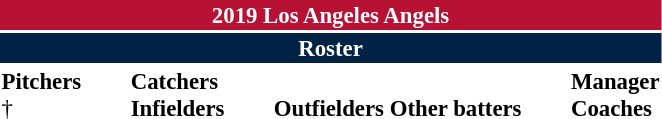<table class="toccolours" style="font-size: 95%;">
<tr>
<th colspan="10" style="background-color: #B71234; color: white; text-align: center;">2019 Los Angeles Angels</th>
</tr>
<tr>
<td colspan="10" style="background-color:#002244; color: white; text-align: center;"><strong>Roster</strong></td>
</tr>
<tr>
<td valign="top"><strong>Pitchers</strong><br>

























 †


</td>
<td width="25px"></td>
<td valign="top"><strong>Catchers</strong><br>




<strong>Infielders</strong>











</td>
<td width="25px"></td>
<td valign="top"><br><strong>Outfielders</strong>









<strong>Other batters</strong>
</td>
<td width="25px"></td>
<td valign="top"><strong>Manager</strong><br>
<strong>Coaches</strong>
 
 
 
 
 
 
 
 
 
 
 
 </td>
</tr>
</table>
